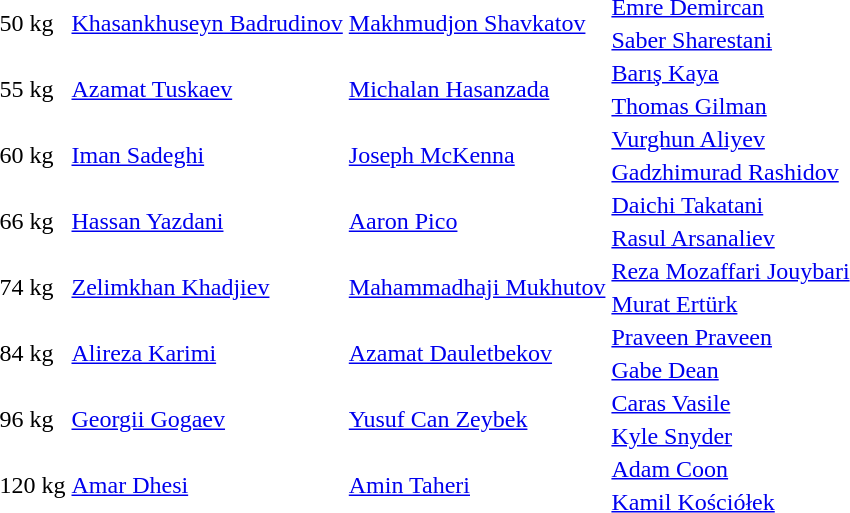<table>
<tr>
<td rowspan=2>50 kg</td>
<td rowspan=2> <a href='#'>Khasankhuseyn Badrudinov</a></td>
<td rowspan=2> <a href='#'>Makhmudjon Shavkatov</a></td>
<td> <a href='#'>Emre Demircan</a></td>
</tr>
<tr>
<td><a href='#'>Saber Sharestani</a></td>
</tr>
<tr>
<td rowspan=2>55 kg</td>
<td rowspan=2> <a href='#'>Azamat Tuskaev</a></td>
<td rowspan=2> <a href='#'>Michalan Hasanzada</a></td>
<td> <a href='#'>Barış Kaya</a></td>
</tr>
<tr>
<td> <a href='#'>Thomas Gilman</a></td>
</tr>
<tr>
<td rowspan=2>60 kg</td>
<td rowspan=2> <a href='#'>Iman Sadeghi</a></td>
<td rowspan=2> <a href='#'>Joseph McKenna</a></td>
<td> <a href='#'>Vurghun Aliyev</a></td>
</tr>
<tr>
<td> <a href='#'>Gadzhimurad Rashidov</a></td>
</tr>
<tr>
<td rowspan=2>66 kg</td>
<td rowspan=2> <a href='#'>Hassan Yazdani</a></td>
<td rowspan=2> <a href='#'>Aaron Pico</a></td>
<td> <a href='#'>Daichi Takatani</a></td>
</tr>
<tr>
<td> <a href='#'>Rasul Arsanaliev</a></td>
</tr>
<tr>
<td rowspan=2>74 kg</td>
<td rowspan=2> <a href='#'>Zelimkhan Khadjiev</a></td>
<td rowspan=2> <a href='#'>Mahammadhaji Mukhutov</a></td>
<td> <a href='#'>Reza Mozaffari Jouybari</a></td>
</tr>
<tr>
<td> <a href='#'>Murat Ertürk</a></td>
</tr>
<tr>
<td rowspan=2>84 kg</td>
<td rowspan=2> <a href='#'>Alireza Karimi</a></td>
<td rowspan=2> <a href='#'>Azamat Dauletbekov</a></td>
<td> <a href='#'>Praveen Praveen</a></td>
</tr>
<tr>
<td> <a href='#'>Gabe Dean</a></td>
</tr>
<tr>
<td rowspan=2>96 kg</td>
<td rowspan=2> <a href='#'>Georgii Gogaev</a></td>
<td rowspan=2> <a href='#'>Yusuf Can Zeybek</a></td>
<td> <a href='#'>Caras Vasile</a></td>
</tr>
<tr>
<td> <a href='#'>Kyle Snyder</a></td>
</tr>
<tr>
<td rowspan=2>120 kg</td>
<td rowspan=2> <a href='#'>Amar Dhesi</a></td>
<td rowspan=2> <a href='#'>Amin Taheri</a></td>
<td> <a href='#'>Adam Coon</a></td>
</tr>
<tr>
<td> <a href='#'>Kamil Kościółek</a></td>
</tr>
</table>
